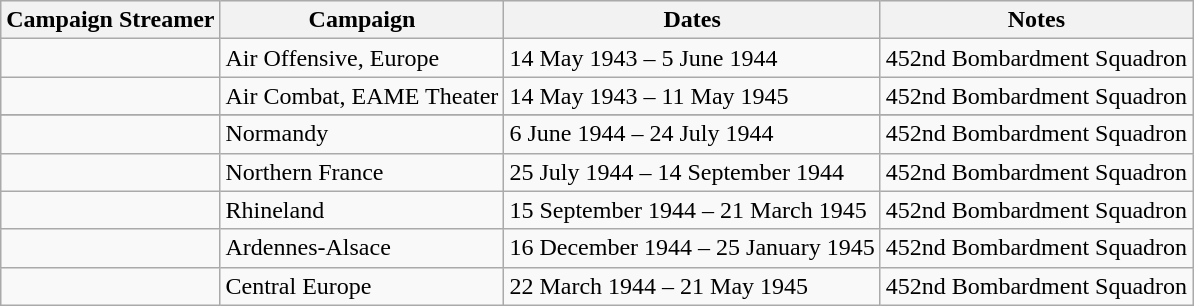<table class="wikitable">
<tr style="background:#efefef;">
<th>Campaign Streamer</th>
<th>Campaign</th>
<th>Dates</th>
<th>Notes</th>
</tr>
<tr>
<td></td>
<td>Air Offensive, Europe</td>
<td>14 May 1943 – 5 June 1944</td>
<td>452nd Bombardment Squadron</td>
</tr>
<tr>
<td></td>
<td>Air Combat, EAME Theater</td>
<td>14 May 1943 – 11 May 1945</td>
<td>452nd Bombardment Squadron</td>
</tr>
<tr>
</tr>
<tr>
<td></td>
<td>Normandy</td>
<td>6 June 1944 – 24 July 1944</td>
<td>452nd Bombardment Squadron</td>
</tr>
<tr>
<td></td>
<td>Northern France</td>
<td>25 July 1944 – 14 September 1944</td>
<td>452nd Bombardment Squadron</td>
</tr>
<tr>
<td></td>
<td>Rhineland</td>
<td>15 September 1944 – 21 March 1945</td>
<td>452nd Bombardment Squadron</td>
</tr>
<tr>
<td></td>
<td>Ardennes-Alsace</td>
<td>16 December 1944 – 25 January 1945</td>
<td>452nd Bombardment Squadron</td>
</tr>
<tr>
<td></td>
<td>Central Europe</td>
<td>22 March 1944 – 21 May 1945</td>
<td>452nd Bombardment Squadron</td>
</tr>
</table>
